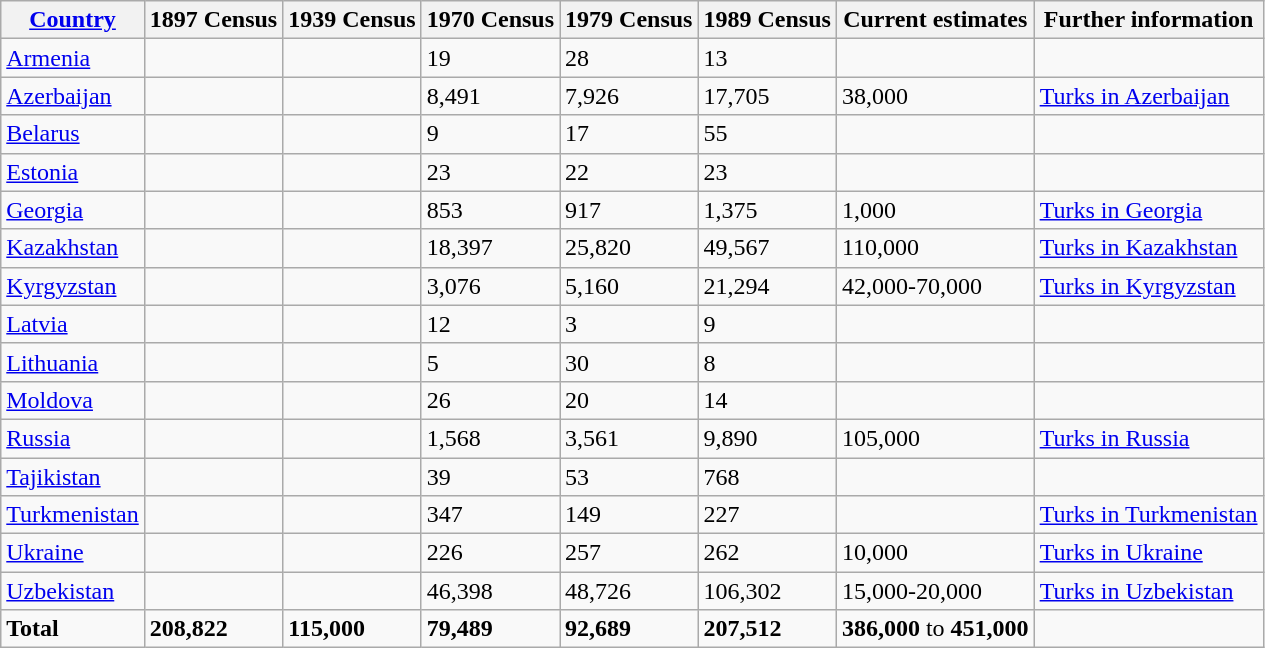<table class="wikitable sortable">
<tr>
<th><a href='#'>Country</a></th>
<th>1897 Census</th>
<th>1939 Census</th>
<th>1970 Census</th>
<th>1979 Census</th>
<th>1989 Census</th>
<th>Current estimates</th>
<th>Further information</th>
</tr>
<tr>
<td><a href='#'>Armenia</a></td>
<td></td>
<td></td>
<td>19</td>
<td>28</td>
<td>13</td>
<td></td>
<td></td>
</tr>
<tr>
<td><a href='#'>Azerbaijan</a></td>
<td></td>
<td></td>
<td>8,491</td>
<td>7,926</td>
<td>17,705</td>
<td>38,000</td>
<td><a href='#'>Turks in Azerbaijan</a></td>
</tr>
<tr>
<td><a href='#'>Belarus</a></td>
<td></td>
<td></td>
<td>9</td>
<td>17</td>
<td>55</td>
<td></td>
<td></td>
</tr>
<tr>
<td><a href='#'>Estonia</a></td>
<td></td>
<td></td>
<td>23</td>
<td>22</td>
<td>23</td>
<td></td>
<td></td>
</tr>
<tr>
<td><a href='#'>Georgia</a></td>
<td></td>
<td></td>
<td>853</td>
<td>917</td>
<td>1,375</td>
<td>1,000</td>
<td><a href='#'>Turks in Georgia</a></td>
</tr>
<tr>
<td><a href='#'>Kazakhstan</a></td>
<td></td>
<td></td>
<td>18,397</td>
<td>25,820</td>
<td>49,567</td>
<td>110,000</td>
<td><a href='#'>Turks in Kazakhstan</a></td>
</tr>
<tr>
<td><a href='#'>Kyrgyzstan</a></td>
<td></td>
<td></td>
<td>3,076</td>
<td>5,160</td>
<td>21,294</td>
<td>42,000-70,000</td>
<td><a href='#'>Turks in Kyrgyzstan</a></td>
</tr>
<tr>
<td><a href='#'>Latvia</a></td>
<td></td>
<td></td>
<td>12</td>
<td>3</td>
<td>9</td>
<td></td>
<td></td>
</tr>
<tr>
<td><a href='#'>Lithuania</a></td>
<td></td>
<td></td>
<td>5</td>
<td>30</td>
<td>8</td>
<td></td>
<td></td>
</tr>
<tr>
<td><a href='#'>Moldova</a></td>
<td></td>
<td></td>
<td>26</td>
<td>20</td>
<td>14</td>
<td></td>
<td></td>
</tr>
<tr>
<td><a href='#'>Russia</a></td>
<td></td>
<td></td>
<td>1,568</td>
<td>3,561</td>
<td>9,890</td>
<td>105,000</td>
<td><a href='#'>Turks in Russia</a></td>
</tr>
<tr>
<td><a href='#'>Tajikistan</a></td>
<td></td>
<td></td>
<td>39</td>
<td>53</td>
<td>768</td>
<td></td>
<td></td>
</tr>
<tr>
<td><a href='#'>Turkmenistan</a></td>
<td></td>
<td></td>
<td>347</td>
<td>149</td>
<td>227</td>
<td></td>
<td><a href='#'>Turks in Turkmenistan</a></td>
</tr>
<tr>
<td><a href='#'>Ukraine</a></td>
<td></td>
<td></td>
<td>226</td>
<td>257</td>
<td>262</td>
<td>10,000</td>
<td><a href='#'>Turks in Ukraine</a></td>
</tr>
<tr>
<td><a href='#'>Uzbekistan</a></td>
<td></td>
<td></td>
<td>46,398</td>
<td>48,726</td>
<td>106,302</td>
<td>15,000-20,000</td>
<td><a href='#'>Turks in Uzbekistan</a></td>
</tr>
<tr>
<td><strong>Total</strong></td>
<td><strong>208,822</strong></td>
<td><strong>115,000</strong></td>
<td><strong>79,489</strong></td>
<td><strong>92,689</strong></td>
<td><strong>207,512</strong></td>
<td><strong>386,000</strong> to <strong>451,000</strong></td>
<td></td>
</tr>
</table>
